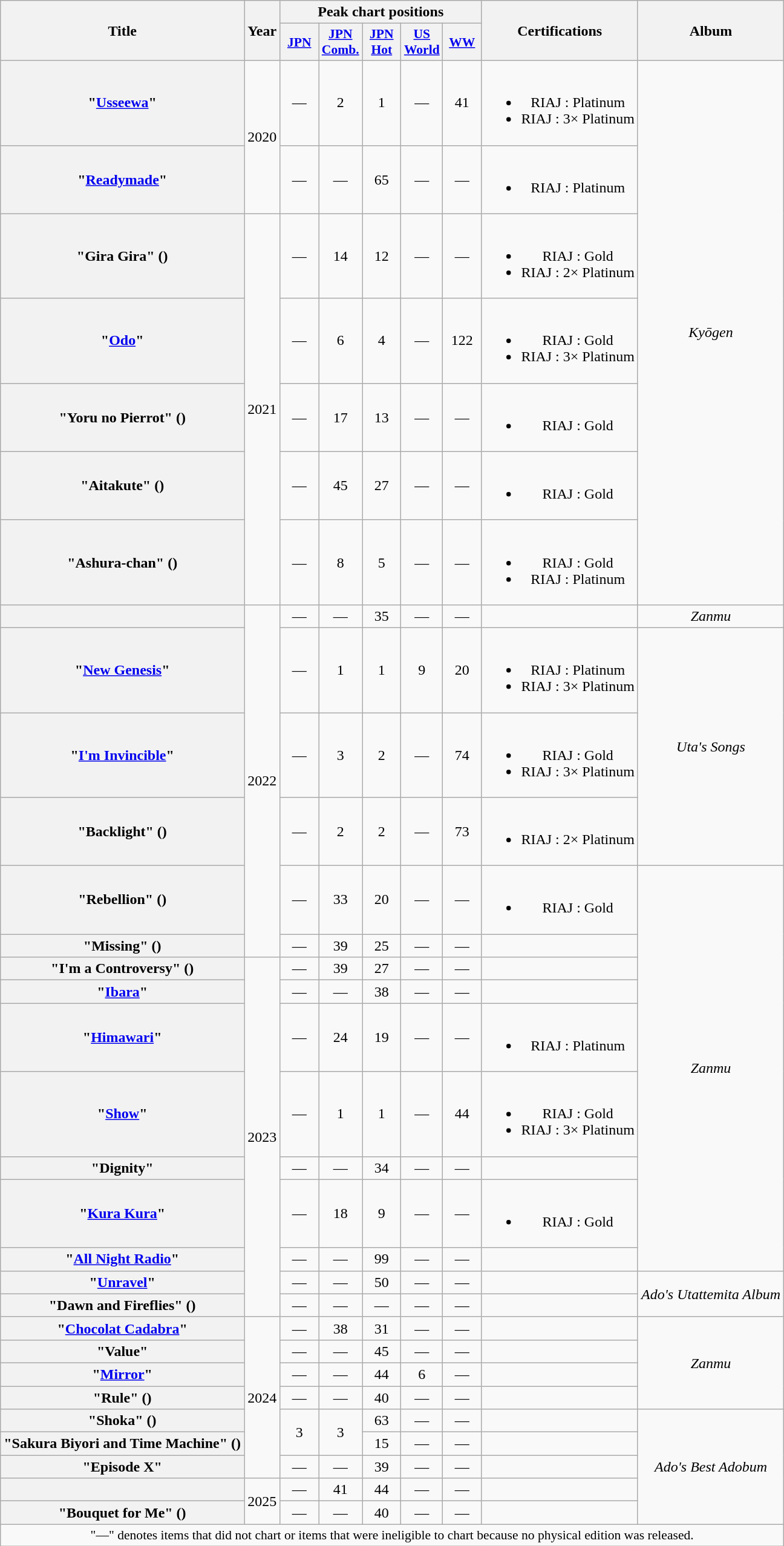<table class="wikitable plainrowheaders" style="text-align:center;">
<tr>
<th scope="col" rowspan="2">Title</th>
<th scope="col" rowspan="2">Year</th>
<th scope="col" colspan="5">Peak chart positions</th>
<th scope="col" rowspan="2">Certifications</th>
<th scope="col" rowspan="2">Album</th>
</tr>
<tr>
<th scope="col" style="width:2.5em;font-size:90%;"><a href='#'>JPN</a><br></th>
<th scope="col" style="width:2.5em;font-size:90%;"><a href='#'>JPN<br>Comb.</a><br></th>
<th scope="col" style="width:2.5em;font-size:90%;"><a href='#'>JPN<br>Hot</a><br></th>
<th scope="col" style="width:2.5em; font-size:90%"><a href='#'>US<br>World</a><br></th>
<th scope="col" style="width:2.5em;font-size:90%;"><a href='#'>WW</a><br></th>
</tr>
<tr>
<th scope="row">"<a href='#'>Usseewa</a>"</th>
<td rowspan="2">2020</td>
<td>—</td>
<td>2</td>
<td>1</td>
<td>—</td>
<td>41</td>
<td><br><ul><li>RIAJ : Platinum</li><li>RIAJ : 3× Platinum</li></ul></td>
<td rowspan="7"><em>Kyōgen</em></td>
</tr>
<tr>
<th scope="row">"<a href='#'>Readymade</a>"</th>
<td>—</td>
<td>—</td>
<td>65</td>
<td>—</td>
<td>—</td>
<td><br><ul><li>RIAJ : Platinum</li></ul></td>
</tr>
<tr>
<th scope="row">"Gira Gira" ()</th>
<td rowspan="5">2021</td>
<td>—</td>
<td>14</td>
<td>12</td>
<td>—</td>
<td>—</td>
<td><br><ul><li>RIAJ : Gold</li><li>RIAJ : 2× Platinum</li></ul></td>
</tr>
<tr>
<th scope="row">"<a href='#'>Odo</a>"</th>
<td>—</td>
<td>6</td>
<td>4</td>
<td>—</td>
<td>122</td>
<td><br><ul><li>RIAJ : Gold</li><li>RIAJ : 3× Platinum</li></ul></td>
</tr>
<tr>
<th scope="row">"Yoru no Pierrot" ()</th>
<td>—</td>
<td>17</td>
<td>13</td>
<td>—</td>
<td>—</td>
<td><br><ul><li>RIAJ : Gold</li></ul></td>
</tr>
<tr>
<th scope="row">"Aitakute" ()</th>
<td>—</td>
<td>45</td>
<td>27</td>
<td>—</td>
<td>—</td>
<td><br><ul><li>RIAJ : Gold</li></ul></td>
</tr>
<tr>
<th scope="row">"Ashura-chan" ()</th>
<td>—</td>
<td>8</td>
<td>5</td>
<td>—</td>
<td>—</td>
<td><br><ul><li>RIAJ : Gold</li><li>RIAJ : Platinum</li></ul></td>
</tr>
<tr>
<th scope="row"></th>
<td rowspan="6">2022</td>
<td>—</td>
<td>—</td>
<td>35</td>
<td>—</td>
<td>—</td>
<td></td>
<td><em>Zanmu</em></td>
</tr>
<tr>
<th scope="row">"<a href='#'>New Genesis</a>"</th>
<td>—</td>
<td>1</td>
<td>1</td>
<td>9</td>
<td>20</td>
<td><br><ul><li>RIAJ : Platinum</li><li>RIAJ : 3× Platinum</li></ul></td>
<td rowspan="3"><em>Uta's Songs</em></td>
</tr>
<tr>
<th scope="row">"<a href='#'>I'm Invincible</a>"</th>
<td>—</td>
<td>3</td>
<td>2</td>
<td>—</td>
<td>74</td>
<td><br><ul><li>RIAJ : Gold</li><li>RIAJ : 3× Platinum</li></ul></td>
</tr>
<tr>
<th scope="row">"Backlight" ()</th>
<td>—</td>
<td>2</td>
<td>2</td>
<td>—</td>
<td>73</td>
<td><br><ul><li>RIAJ : 2× Platinum</li></ul></td>
</tr>
<tr>
<th scope="row">"Rebellion" ()</th>
<td>—</td>
<td>33</td>
<td>20</td>
<td>—</td>
<td>—</td>
<td><br><ul><li>RIAJ : Gold</li></ul></td>
<td rowspan="9"><em>Zanmu</em></td>
</tr>
<tr>
<th scope="row">"Missing" ()</th>
<td>—</td>
<td>39</td>
<td>25</td>
<td>—</td>
<td>—</td>
<td></td>
</tr>
<tr>
<th scope="row">"I'm a Controversy" ()</th>
<td rowspan="9">2023</td>
<td>—</td>
<td>39</td>
<td>27</td>
<td>—</td>
<td>—</td>
<td></td>
</tr>
<tr>
<th scope="row">"<a href='#'>Ibara</a>"</th>
<td>—</td>
<td>—</td>
<td>38</td>
<td>—</td>
<td>—</td>
<td></td>
</tr>
<tr>
<th scope="row">"<a href='#'>Himawari</a>"</th>
<td>—</td>
<td>24</td>
<td>19</td>
<td>—</td>
<td>—</td>
<td><br><ul><li>RIAJ : Platinum</li></ul></td>
</tr>
<tr>
<th scope="row">"<a href='#'>Show</a>"</th>
<td>—</td>
<td>1</td>
<td>1</td>
<td>—</td>
<td>44</td>
<td><br><ul><li>RIAJ : Gold</li><li>RIAJ : 3× Platinum</li></ul></td>
</tr>
<tr>
<th scope="row">"Dignity"</th>
<td>—</td>
<td>—</td>
<td>34</td>
<td>—</td>
<td>—</td>
<td></td>
</tr>
<tr>
<th scope="row">"<a href='#'>Kura Kura</a>"</th>
<td>—</td>
<td>18</td>
<td>9</td>
<td>—</td>
<td>—</td>
<td><br><ul><li>RIAJ : Gold</li></ul></td>
</tr>
<tr>
<th scope="row">"<a href='#'>All Night Radio</a>"</th>
<td>—</td>
<td>—</td>
<td>99</td>
<td>—</td>
<td>—</td>
<td></td>
</tr>
<tr>
<th scope="row">"<a href='#'>Unravel</a>"</th>
<td>—</td>
<td>—</td>
<td>50</td>
<td>—</td>
<td>—</td>
<td></td>
<td rowspan="2"><em>Ado's Utattemita Album</em></td>
</tr>
<tr>
<th scope="row">"Dawn and Fireflies" ()</th>
<td>—</td>
<td>—</td>
<td>—</td>
<td>—</td>
<td>—</td>
<td></td>
</tr>
<tr>
<th scope="row">"<a href='#'>Chocolat Cadabra</a>"</th>
<td rowspan="7">2024</td>
<td>—</td>
<td>38</td>
<td>31</td>
<td>—</td>
<td>—</td>
<td></td>
<td rowspan="4"><em>Zanmu</em></td>
</tr>
<tr>
<th scope="row">"Value"</th>
<td>—</td>
<td>—</td>
<td>45</td>
<td>—</td>
<td>—</td>
<td></td>
</tr>
<tr>
<th scope="row">"<a href='#'>Mirror</a>"</th>
<td>—</td>
<td>—</td>
<td>44</td>
<td>6</td>
<td>—</td>
<td></td>
</tr>
<tr>
<th scope="row">"Rule" ()</th>
<td>—</td>
<td>—</td>
<td>40</td>
<td>—</td>
<td>—</td>
<td></td>
</tr>
<tr>
<th scope="row">"Shoka" ()</th>
<td rowspan="2">3</td>
<td rowspan="2">3</td>
<td>63</td>
<td>—</td>
<td>—</td>
<td></td>
<td rowspan="5"><em>Ado's Best Adobum</em></td>
</tr>
<tr>
<th scope="row">"Sakura Biyori and Time Machine" ()<br></th>
<td>15</td>
<td>—</td>
<td>—</td>
<td></td>
</tr>
<tr>
<th scope="row">"Episode X"</th>
<td>—</td>
<td>—</td>
<td>39</td>
<td>—</td>
<td>—</td>
<td></td>
</tr>
<tr>
<th scope="row"></th>
<td rowspan="2">2025</td>
<td>—</td>
<td>41</td>
<td>44</td>
<td>—</td>
<td>—</td>
<td></td>
</tr>
<tr>
<th scope="row">"Bouquet for Me" ()</th>
<td>—</td>
<td>—</td>
<td>40</td>
<td>—</td>
<td>—</td>
<td></td>
</tr>
<tr>
<td colspan="10" align="center" style="font-size:90%;">"—" denotes items that did not chart or items that were ineligible to chart because no physical edition was released.</td>
</tr>
</table>
